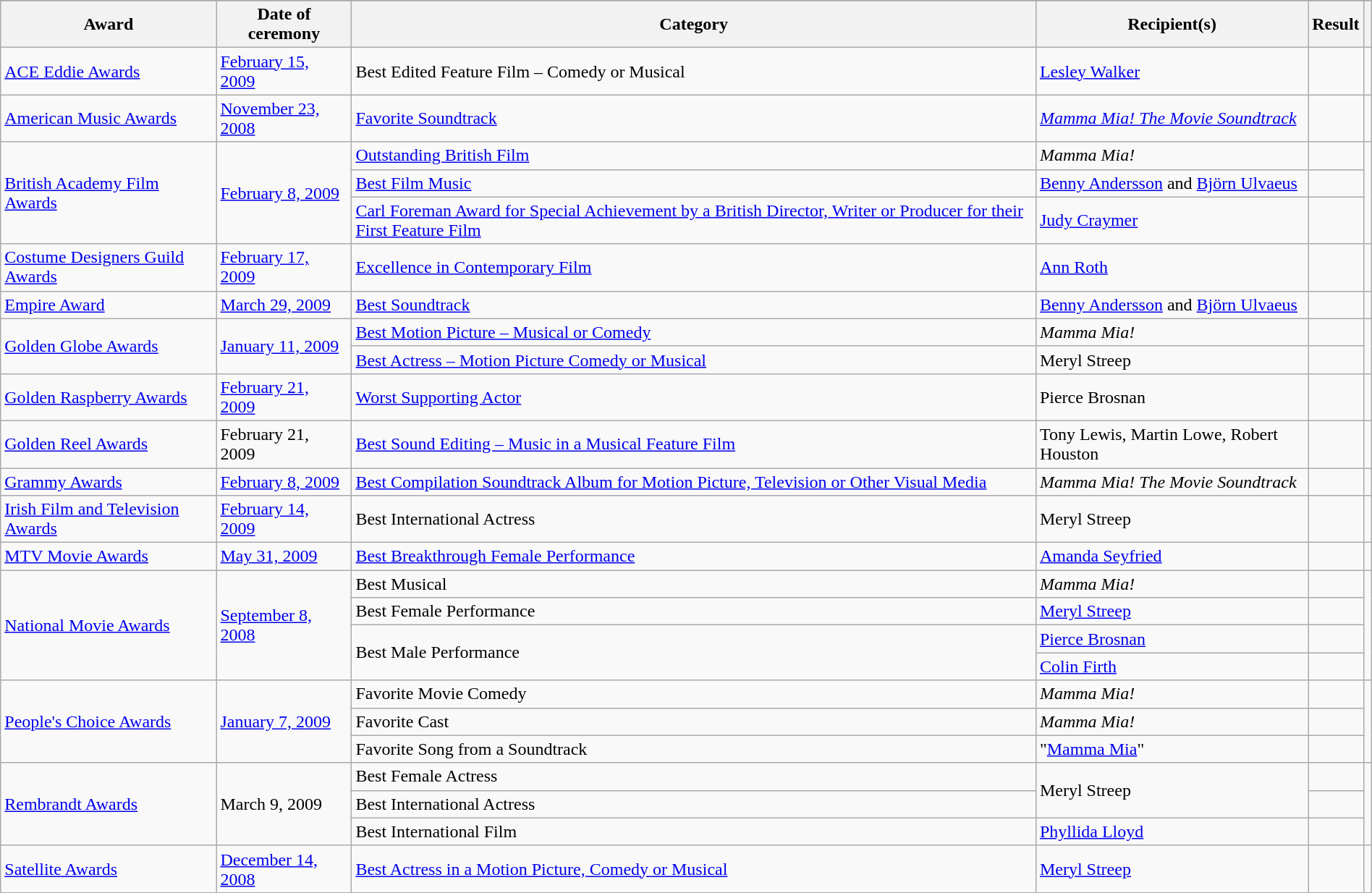<table class="wikitable sortable" style="width: 100%;">
<tr>
</tr>
<tr>
<th scope="col">Award</th>
<th scope="col">Date of ceremony</th>
<th scope="col">Category</th>
<th scope="col">Recipient(s)</th>
<th scope="col">Result</th>
<th scope="col" class="unsortable"></th>
</tr>
<tr>
<td><a href='#'>ACE Eddie Awards</a></td>
<td><a href='#'>February 15, 2009</a></td>
<td>Best Edited Feature Film – Comedy or Musical</td>
<td><a href='#'>Lesley Walker</a></td>
<td></td>
<td style="text-align:center;"></td>
</tr>
<tr>
<td><a href='#'>American Music Awards</a></td>
<td><a href='#'>November 23, 2008</a></td>
<td><a href='#'>Favorite Soundtrack</a></td>
<td><em><a href='#'>Mamma Mia! The Movie Soundtrack</a></em></td>
<td></td>
<td style="text-align:center;"></td>
</tr>
<tr>
<td rowspan="3"><a href='#'>British Academy Film Awards</a></td>
<td rowspan="3"><a href='#'>February 8, 2009</a></td>
<td><a href='#'>Outstanding British Film</a></td>
<td><em>Mamma Mia!</em></td>
<td></td>
<td rowspan="3" style="text-align:center;"></td>
</tr>
<tr>
<td><a href='#'>Best Film Music</a></td>
<td><a href='#'>Benny Andersson</a> and <a href='#'>Björn Ulvaeus</a></td>
<td></td>
</tr>
<tr>
<td><a href='#'>Carl Foreman Award for Special Achievement by a British Director, Writer or Producer for their First Feature Film</a></td>
<td><a href='#'>Judy Craymer</a></td>
<td></td>
</tr>
<tr>
<td><a href='#'>Costume Designers Guild Awards</a></td>
<td><a href='#'>February 17, 2009</a></td>
<td><a href='#'>Excellence in Contemporary Film</a></td>
<td><a href='#'>Ann Roth</a></td>
<td></td>
<td style="text-align:center;"></td>
</tr>
<tr>
<td><a href='#'>Empire Award</a></td>
<td><a href='#'>March 29, 2009</a></td>
<td><a href='#'>Best Soundtrack</a></td>
<td><a href='#'>Benny Andersson</a> and <a href='#'>Björn Ulvaeus</a></td>
<td></td>
<td style="text-align:center;"></td>
</tr>
<tr>
<td rowspan="2"><a href='#'>Golden Globe Awards</a></td>
<td rowspan="2"><a href='#'>January 11, 2009</a></td>
<td><a href='#'>Best Motion Picture – Musical or Comedy</a></td>
<td><em>Mamma Mia!</em></td>
<td></td>
<td rowspan="2" style="text-align:center;"></td>
</tr>
<tr>
<td><a href='#'>Best Actress – Motion Picture Comedy or Musical</a></td>
<td>Meryl Streep</td>
<td></td>
</tr>
<tr>
<td><a href='#'>Golden Raspberry Awards</a></td>
<td><a href='#'>February 21, 2009</a></td>
<td><a href='#'>Worst Supporting Actor</a></td>
<td>Pierce Brosnan</td>
<td></td>
<td style="text-align:center;"></td>
</tr>
<tr>
<td><a href='#'>Golden Reel Awards</a></td>
<td>February 21, 2009</td>
<td><a href='#'>Best Sound Editing – Music in a Musical Feature Film</a></td>
<td>Tony Lewis, Martin Lowe, Robert Houston</td>
<td></td>
<td style="text-align:center;"></td>
</tr>
<tr>
<td><a href='#'>Grammy Awards</a></td>
<td><a href='#'>February 8, 2009</a></td>
<td><a href='#'>Best Compilation Soundtrack Album for Motion Picture, Television or Other Visual Media</a></td>
<td><em>Mamma Mia! The Movie Soundtrack</em></td>
<td></td>
<td style="text-align:center;"></td>
</tr>
<tr>
<td><a href='#'>Irish Film and Television Awards</a></td>
<td><a href='#'>February 14, 2009</a></td>
<td>Best International Actress</td>
<td>Meryl Streep</td>
<td></td>
<td style="text-align:center;"></td>
</tr>
<tr>
<td><a href='#'>MTV Movie Awards</a></td>
<td><a href='#'>May 31, 2009</a></td>
<td><a href='#'>Best Breakthrough Female Performance</a></td>
<td><a href='#'>Amanda Seyfried</a></td>
<td></td>
<td style="text-align:center;"></td>
</tr>
<tr>
<td rowspan="4"><a href='#'>National Movie Awards</a></td>
<td rowspan="4"><a href='#'>September 8, 2008</a></td>
<td>Best Musical</td>
<td><em>Mamma Mia!</em></td>
<td></td>
<td rowspan="4" style="text-align:center;"></td>
</tr>
<tr>
<td>Best Female Performance</td>
<td><a href='#'>Meryl Streep</a></td>
<td></td>
</tr>
<tr>
<td rowspan="2">Best Male Performance</td>
<td><a href='#'>Pierce Brosnan</a></td>
<td></td>
</tr>
<tr>
<td><a href='#'>Colin Firth</a></td>
<td></td>
</tr>
<tr>
<td rowspan="3"><a href='#'>People's Choice Awards</a></td>
<td rowspan="3"><a href='#'>January 7, 2009</a></td>
<td>Favorite Movie Comedy</td>
<td><em>Mamma Mia!</em></td>
<td></td>
<td rowspan="3" style="text-align:center;"></td>
</tr>
<tr>
<td>Favorite Cast</td>
<td><em>Mamma Mia!</em></td>
<td></td>
</tr>
<tr>
<td>Favorite Song from a Soundtrack</td>
<td>"<a href='#'>Mamma Mia</a>"</td>
<td></td>
</tr>
<tr>
<td rowspan="3"><a href='#'>Rembrandt Awards</a></td>
<td rowspan="3">March 9, 2009</td>
<td>Best Female Actress</td>
<td rowspan="2">Meryl Streep</td>
<td></td>
<td rowspan="3" style="text-align:center;"></td>
</tr>
<tr>
<td>Best International Actress</td>
<td></td>
</tr>
<tr>
<td>Best International Film</td>
<td><a href='#'>Phyllida Lloyd</a></td>
<td></td>
</tr>
<tr>
<td><a href='#'>Satellite Awards</a></td>
<td><a href='#'>December 14, 2008</a></td>
<td><a href='#'>Best Actress in a Motion Picture, Comedy or Musical</a></td>
<td><a href='#'>Meryl Streep</a></td>
<td></td>
<td style="text-align:center;"></td>
</tr>
</table>
